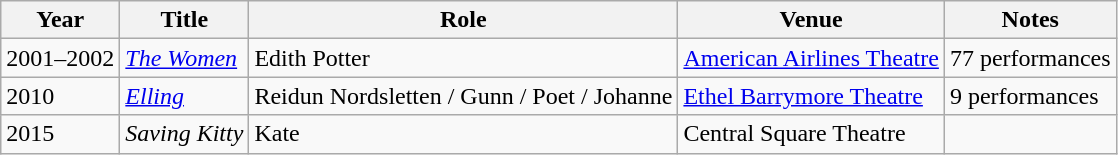<table class="wikitable sortable">
<tr>
<th>Year</th>
<th>Title</th>
<th>Role</th>
<th>Venue</th>
<th class="unsortable">Notes</th>
</tr>
<tr>
<td>2001–2002</td>
<td><em><a href='#'>The Women</a></em></td>
<td>Edith Potter</td>
<td><a href='#'>American Airlines Theatre</a></td>
<td>77 performances</td>
</tr>
<tr>
<td>2010</td>
<td><em><a href='#'>Elling</a></em></td>
<td>Reidun Nordsletten / Gunn / Poet / Johanne</td>
<td><a href='#'>Ethel Barrymore Theatre</a></td>
<td>9 performances</td>
</tr>
<tr>
<td>2015</td>
<td><em>Saving Kitty</em></td>
<td>Kate</td>
<td>Central Square Theatre</td>
<td></td>
</tr>
</table>
